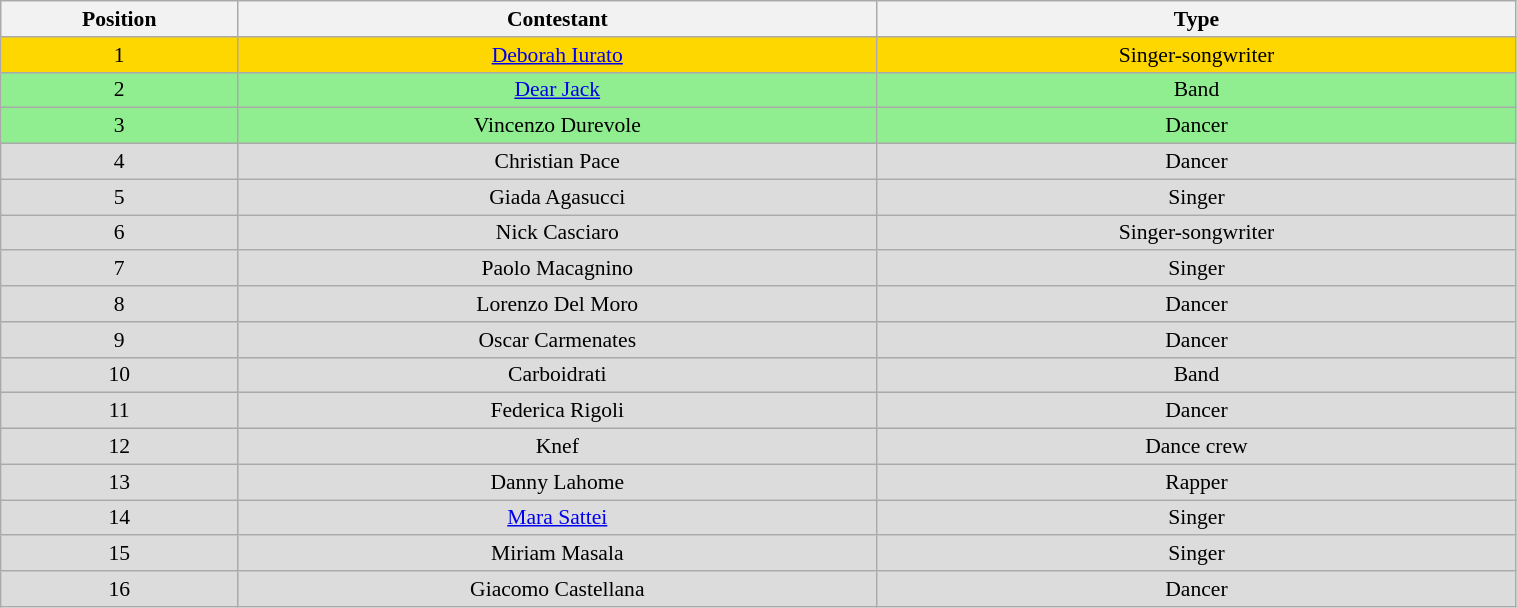<table class="wikitable" style="text-align:center; font-size:90%; border-collapse:collapse;" width=80%>
<tr>
<th width=4%>Position</th>
<th width="12%" align="center">Contestant</th>
<th width=12%>Type</th>
</tr>
<tr>
<td style="color:black; background:gold;">1</td>
<td style="color:black; background:gold;"><a href='#'>Deborah Iurato</a></td>
<td style="color:black; background:gold;">Singer-songwriter</td>
</tr>
<tr>
<td style="color:black; background:LightGreen;">2</td>
<td style="color:black; background:LightGreen;"><a href='#'>Dear Jack</a></td>
<td style="color:black; background:LightGreen;">Band</td>
</tr>
<tr>
<td style="color:black; background:LightGreen;">3</td>
<td style="color:black; background:LightGreen;">Vincenzo Durevole</td>
<td style="color:black; background:LightGreen;">Dancer</td>
</tr>
<tr>
<td style="background:#DCDCDC;">4</td>
<td style="background:#DCDCDC;">Christian Pace</td>
<td style="background:#DCDCDC;">Dancer</td>
</tr>
<tr>
<td style="background:#DCDCDC;">5</td>
<td style="background:#DCDCDC;">Giada Agasucci</td>
<td style="background:#DCDCDC;">Singer</td>
</tr>
<tr>
<td style="background:#DCDCDC;">6</td>
<td style="background:#DCDCDC;">Nick Casciaro</td>
<td style="background:#DCDCDC;">Singer-songwriter</td>
</tr>
<tr>
<td style="background:#DCDCDC;">7</td>
<td style="background:#DCDCDC;">Paolo Macagnino</td>
<td style="background:#DCDCDC;">Singer</td>
</tr>
<tr>
<td style="background:#DCDCDC;">8</td>
<td style="background:#DCDCDC;">Lorenzo Del Moro</td>
<td style="background:#DCDCDC;">Dancer</td>
</tr>
<tr>
<td style="background:#DCDCDC;">9</td>
<td style="background:#DCDCDC;">Oscar Carmenates</td>
<td style="background:#DCDCDC;">Dancer</td>
</tr>
<tr>
<td style="background:#DCDCDC;">10</td>
<td style="background:#DCDCDC;">Carboidrati</td>
<td style="background:#DCDCDC;">Band</td>
</tr>
<tr>
<td style="background:#DCDCDC;">11</td>
<td style="background:#DCDCDC;">Federica Rigoli</td>
<td style="background:#DCDCDC;">Dancer</td>
</tr>
<tr>
<td style="background:#DCDCDC;">12</td>
<td style="background:#DCDCDC;">Knef</td>
<td style="background:#DCDCDC;">Dance crew</td>
</tr>
<tr>
<td style="background:#DCDCDC;">13</td>
<td style="background:#DCDCDC;">Danny Lahome</td>
<td style="background:#DCDCDC;">Rapper</td>
</tr>
<tr>
<td style="background:#DCDCDC;">14</td>
<td style="background:#DCDCDC;"><a href='#'>Mara Sattei</a></td>
<td style="background:#DCDCDC;">Singer</td>
</tr>
<tr>
<td style="background:#DCDCDC;">15</td>
<td style="background:#DCDCDC;">Miriam Masala</td>
<td style="background:#DCDCDC;">Singer</td>
</tr>
<tr>
<td style="background:#DCDCDC;">16</td>
<td style="background:#DCDCDC;">Giacomo Castellana</td>
<td style="background:#DCDCDC;">Dancer</td>
</tr>
</table>
